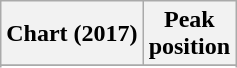<table class="wikitable sortable plainrowheaders">
<tr>
<th>Chart (2017)</th>
<th>Peak<br>position</th>
</tr>
<tr>
</tr>
<tr>
</tr>
<tr>
</tr>
<tr>
</tr>
</table>
